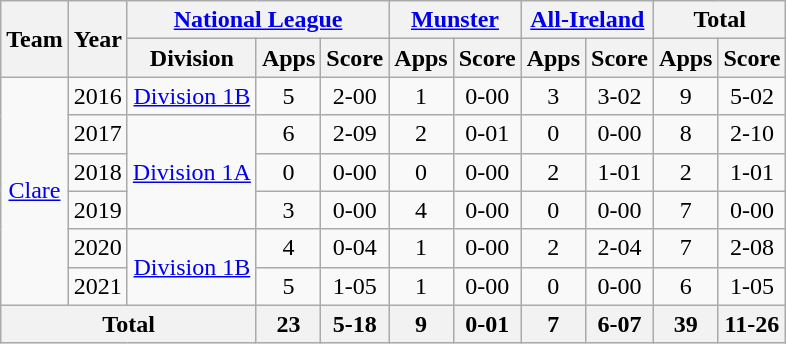<table class="wikitable" style="text-align:center">
<tr>
<th rowspan="2">Team</th>
<th rowspan="2">Year</th>
<th colspan="3"><a href='#'>National League</a></th>
<th colspan="2"><a href='#'>Munster</a></th>
<th colspan="2"><a href='#'>All-Ireland</a></th>
<th colspan="2">Total</th>
</tr>
<tr>
<th>Division</th>
<th>Apps</th>
<th>Score</th>
<th>Apps</th>
<th>Score</th>
<th>Apps</th>
<th>Score</th>
<th>Apps</th>
<th>Score</th>
</tr>
<tr>
<td rowspan="6"><a href='#'>Clare</a></td>
<td>2016</td>
<td rowspan="1"><a href='#'>Division 1B</a></td>
<td>5</td>
<td>2-00</td>
<td>1</td>
<td>0-00</td>
<td>3</td>
<td>3-02</td>
<td>9</td>
<td>5-02</td>
</tr>
<tr>
<td>2017</td>
<td rowspan="3"><a href='#'>Division 1A</a></td>
<td>6</td>
<td>2-09</td>
<td>2</td>
<td>0-01</td>
<td>0</td>
<td>0-00</td>
<td>8</td>
<td>2-10</td>
</tr>
<tr>
<td>2018</td>
<td>0</td>
<td>0-00</td>
<td>0</td>
<td>0-00</td>
<td>2</td>
<td>1-01</td>
<td>2</td>
<td>1-01</td>
</tr>
<tr>
<td>2019</td>
<td>3</td>
<td>0-00</td>
<td>4</td>
<td>0-00</td>
<td>0</td>
<td>0-00</td>
<td>7</td>
<td>0-00</td>
</tr>
<tr>
<td>2020</td>
<td rowspan="2"><a href='#'>Division 1B</a></td>
<td>4</td>
<td>0-04</td>
<td>1</td>
<td>0-00</td>
<td>2</td>
<td>2-04</td>
<td>7</td>
<td>2-08</td>
</tr>
<tr>
<td>2021</td>
<td>5</td>
<td>1-05</td>
<td>1</td>
<td>0-00</td>
<td>0</td>
<td>0-00</td>
<td>6</td>
<td>1-05</td>
</tr>
<tr>
<th colspan="3">Total</th>
<th>23</th>
<th>5-18</th>
<th>9</th>
<th>0-01</th>
<th>7</th>
<th>6-07</th>
<th>39</th>
<th>11-26</th>
</tr>
</table>
